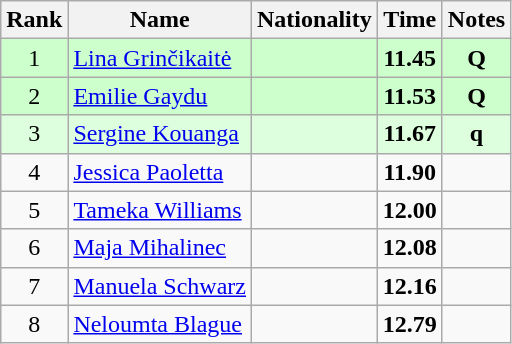<table class="wikitable sortable" style="text-align:center">
<tr>
<th>Rank</th>
<th>Name</th>
<th>Nationality</th>
<th>Time</th>
<th>Notes</th>
</tr>
<tr bgcolor=ccffcc>
<td>1</td>
<td align=left><a href='#'>Lina Grinčikaitė</a></td>
<td align=left></td>
<td><strong>11.45</strong></td>
<td><strong>Q</strong></td>
</tr>
<tr bgcolor=ccffcc>
<td>2</td>
<td align=left><a href='#'>Emilie Gaydu</a></td>
<td align=left></td>
<td><strong>11.53</strong></td>
<td><strong>Q</strong></td>
</tr>
<tr bgcolor=ddffdd>
<td>3</td>
<td align=left><a href='#'>Sergine Kouanga</a></td>
<td align=left></td>
<td><strong>11.67</strong></td>
<td><strong>q</strong></td>
</tr>
<tr>
<td>4</td>
<td align=left><a href='#'>Jessica Paoletta</a></td>
<td align=left></td>
<td><strong>11.90</strong></td>
<td></td>
</tr>
<tr>
<td>5</td>
<td align=left><a href='#'>Tameka Williams</a></td>
<td align=left></td>
<td><strong>12.00</strong></td>
<td></td>
</tr>
<tr>
<td>6</td>
<td align=left><a href='#'>Maja Mihalinec</a></td>
<td align=left></td>
<td><strong>12.08</strong></td>
<td></td>
</tr>
<tr>
<td>7</td>
<td align=left><a href='#'>Manuela Schwarz</a></td>
<td align=left></td>
<td><strong>12.16</strong></td>
<td></td>
</tr>
<tr>
<td>8</td>
<td align=left><a href='#'>Neloumta Blague</a></td>
<td align=left></td>
<td><strong>12.79</strong></td>
<td></td>
</tr>
</table>
